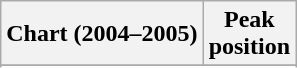<table class="wikitable sortable plainrowheaders" style="text-align:center">
<tr>
<th>Chart (2004–2005)</th>
<th>Peak<br>position</th>
</tr>
<tr>
</tr>
<tr>
</tr>
<tr>
</tr>
<tr>
</tr>
<tr>
</tr>
</table>
